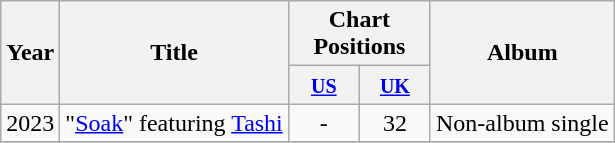<table class="wikitable">
<tr>
<th rowspan=2>Year</th>
<th rowspan=2>Title</th>
<th colspan=2>Chart Positions</th>
<th rowspan=2>Album</th>
</tr>
<tr>
<th width="40"><small><a href='#'>US</a></small></th>
<th width="40"><small><a href='#'>UK</a></small> </th>
</tr>
<tr>
<td>2023</td>
<td>"<a href='#'>Soak</a>" featuring <a href='#'>Tashi</a></td>
<td align="center">-</td>
<td align="center">32</td>
<td rowspan=1>Non-album single</td>
</tr>
<tr>
</tr>
</table>
